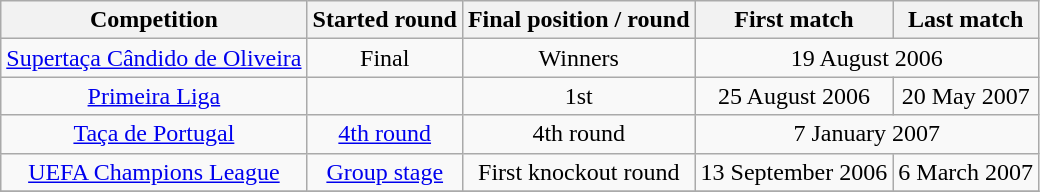<table class="wikitable" style="text-align:center;">
<tr>
<th>Competition</th>
<th>Started round</th>
<th>Final position / round</th>
<th>First match</th>
<th>Last match</th>
</tr>
<tr>
<td><a href='#'>Supertaça Cândido de Oliveira</a></td>
<td>Final</td>
<td>Winners</td>
<td colspan="2">19 August 2006</td>
</tr>
<tr>
<td><a href='#'>Primeira Liga</a></td>
<td></td>
<td>1st</td>
<td>25 August 2006</td>
<td>20 May 2007</td>
</tr>
<tr>
<td><a href='#'>Taça de Portugal</a></td>
<td><a href='#'>4th round</a></td>
<td>4th round</td>
<td colspan="2">7 January 2007</td>
</tr>
<tr>
<td><a href='#'>UEFA Champions League</a></td>
<td><a href='#'>Group stage</a></td>
<td>First knockout round</td>
<td>13 September 2006</td>
<td>6 March 2007</td>
</tr>
<tr>
</tr>
</table>
